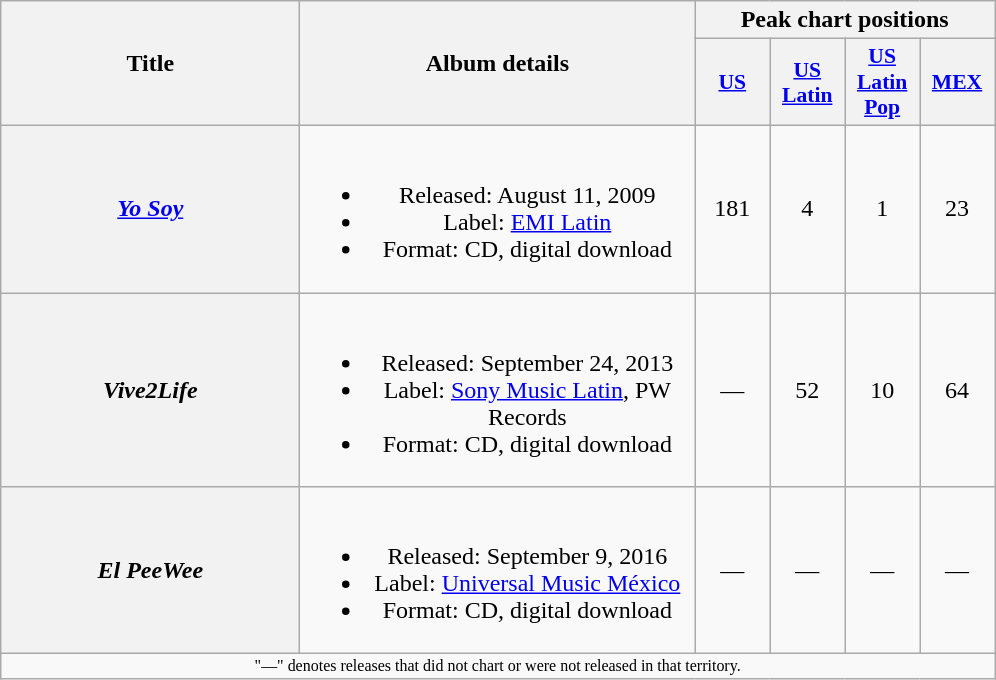<table class="wikitable plainrowheaders" style="text-align:center;">
<tr>
<th scope="col" rowspan="2" style="width:12em;">Title</th>
<th scope="col" rowspan="2" style="width:16em;">Album details</th>
<th scope="col" colspan="4">Peak chart positions</th>
</tr>
<tr>
<th scope="col" style="width:3em;font-size:90%;"><a href='#'>US</a></th>
<th scope="col" style="width:3em;font-size:90%;"><a href='#'>US<br>Latin</a></th>
<th scope="col" style="width:3em;font-size:90%;"><a href='#'>US<br>Latin Pop</a></th>
<th scope="col" style="width:3em;font-size:90%;"><a href='#'>MEX</a></th>
</tr>
<tr>
<th scope="row"><em><a href='#'>Yo Soy</a></em></th>
<td><br><ul><li>Released: August 11, 2009</li><li>Label: <a href='#'>EMI Latin</a></li><li>Format: CD, digital download</li></ul></td>
<td>181</td>
<td>4</td>
<td>1</td>
<td>23</td>
</tr>
<tr>
<th scope="row"><em>Vive2Life</em></th>
<td><br><ul><li>Released: September 24, 2013</li><li>Label: <a href='#'>Sony Music Latin</a>, PW Records</li><li>Format: CD, digital download</li></ul></td>
<td>—</td>
<td>52</td>
<td>10</td>
<td>64</td>
</tr>
<tr>
<th scope="row"><em>El PeeWee</em></th>
<td><br><ul><li>Released: September 9, 2016</li><li>Label: <a href='#'>Universal Music México</a></li><li>Format: CD, digital download</li></ul></td>
<td>—</td>
<td>—</td>
<td>—</td>
<td>—</td>
</tr>
<tr>
<td colspan="14" style="text-align:center; font-size:8pt;">"—" denotes releases that did not chart or were not released in that territory.</td>
</tr>
</table>
